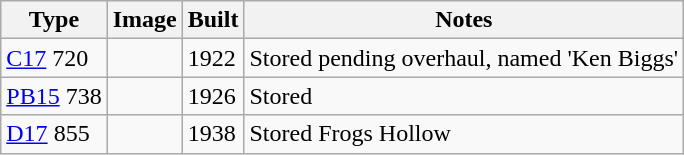<table class="wikitable">
<tr>
<th>Type</th>
<th>Image</th>
<th>Built</th>
<th>Notes</th>
</tr>
<tr>
<td><a href='#'>C17</a> 720</td>
<td></td>
<td>1922</td>
<td>Stored pending overhaul, named 'Ken Biggs'</td>
</tr>
<tr>
<td><a href='#'>PB15</a> 738</td>
<td></td>
<td>1926</td>
<td>Stored</td>
</tr>
<tr>
<td><a href='#'>D17</a> 855</td>
<td></td>
<td>1938</td>
<td>Stored Frogs Hollow</td>
</tr>
</table>
